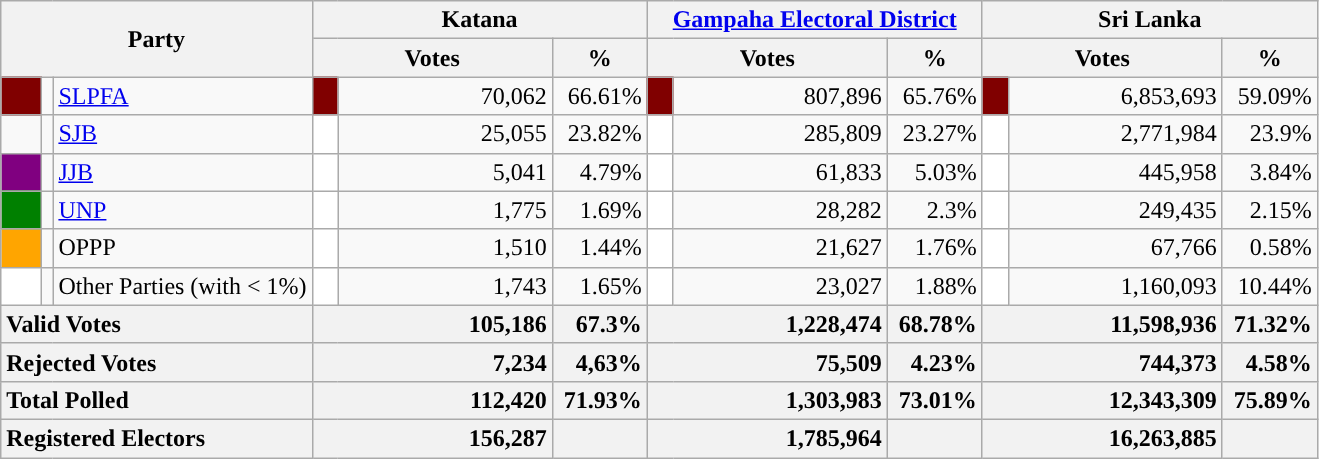<table class="wikitable">
<tr>
<th colspan="3" width="144px"rowspan="2">Party</th>
<th colspan="3" width="216px">Katana</th>
<th colspan="3" width="216px"><a href='#'>Gampaha Electoral District</a></th>
<th colspan="3" width="216px">Sri Lanka</th>
</tr>
<tr>
<th colspan="2" width="144px">Votes</th>
<th>%</th>
<th colspan="2" width="144px">Votes</th>
<th>%</th>
<th colspan="2" width="144px">Votes</th>
<th>%</th>
</tr>
<tr>
<td style="background-color:maroon;" width="20px"></td>
<td></td>
<td style="text-align:left;"><a href='#'>SLPFA</a></td>
<td style="background-color:maroon;" width="10px"></td>
<td style="text-align:right;">70,062</td>
<td style="text-align:right;">66.61%</td>
<td style="background-color:maroon;" width="10px"></td>
<td style="text-align:right;">807,896</td>
<td style="text-align:right;">65.76%</td>
<td style="background-color:maroon;" width="10px"></td>
<td style="text-align:right;">6,853,693</td>
<td style="text-align:right;">59.09%</td>
</tr>
<tr>
<td style="background-color:"></td>
<td></td>
<td style="text-align:left;"><a href='#'>SJB</a></td>
<td style="background-color:white;" width="10px"></td>
<td style="text-align:right;">25,055</td>
<td style="text-align:right;">23.82%</td>
<td style="background-color:white;" width="10px"></td>
<td style="text-align:right;">285,809</td>
<td style="text-align:right;">23.27%</td>
<td style="background-color:white;" width="10px"></td>
<td style="text-align:right;">2,771,984</td>
<td style="text-align:right;">23.9%</td>
</tr>
<tr>
<td style="background-color:purple;" width="20px"></td>
<td></td>
<td style="text-align:left;"><a href='#'>JJB</a></td>
<td style="background-color:white;" width="10px"></td>
<td style="text-align:right;">5,041</td>
<td style="text-align:right;">4.79%</td>
<td style="background-color:white;" width="10px"></td>
<td style="text-align:right;">61,833</td>
<td style="text-align:right;">5.03%</td>
<td style="background-color:white;" width="10px"></td>
<td style="text-align:right;">445,958</td>
<td style="text-align:right;">3.84%</td>
</tr>
<tr>
<td style="background-color:green;" width="20px"></td>
<td></td>
<td style="text-align:left;"><a href='#'>UNP</a></td>
<td style="background-color:white;" width="10px"></td>
<td style="text-align:right;">1,775</td>
<td style="text-align:right;">1.69%</td>
<td style="background-color:white;" width="10px"></td>
<td style="text-align:right;">28,282</td>
<td style="text-align:right;">2.3%</td>
<td style="background-color:white;" width="10px"></td>
<td style="text-align:right;">249,435</td>
<td style="text-align:right;">2.15%</td>
</tr>
<tr>
<td style="background-color:orange;" width="20px"></td>
<td></td>
<td style="text-align:left;">OPPP</td>
<td style="background-color:white;" width="10px"></td>
<td style="text-align:right;">1,510</td>
<td style="text-align:right;">1.44%</td>
<td style="background-color:white;" width="10px"></td>
<td style="text-align:right;">21,627</td>
<td style="text-align:right;">1.76%</td>
<td style="background-color:white;" width="10px"></td>
<td style="text-align:right;">67,766</td>
<td style="text-align:right;">0.58%</td>
</tr>
<tr>
<td style="background-color:white;" width="20px"></td>
<td></td>
<td style="text-align:left;">Other Parties (with < 1%)</td>
<td style="background-color:white;" width="10px"></td>
<td style="text-align:right;">1,743</td>
<td style="text-align:right;">1.65%</td>
<td style="background-color:white;" width="10px"></td>
<td style="text-align:right;">23,027</td>
<td style="text-align:right;">1.88%</td>
<td style="background-color:white;" width="10px"></td>
<td style="text-align:right;">1,160,093</td>
<td style="text-align:right;">10.44%</td>
</tr>
<tr>
<th colspan="3" width="144px"style="text-align:left;">Valid Votes</th>
<th style="text-align:right;"colspan="2" width="144px">105,186</th>
<th style="text-align:right;">67.3%</th>
<th style="text-align:right;"colspan="2" width="144px">1,228,474</th>
<th style="text-align:right;">68.78%</th>
<th style="text-align:right;"colspan="2" width="144px">11,598,936</th>
<th style="text-align:right;">71.32%</th>
</tr>
<tr>
<th colspan="3" width="144px"style="text-align:left;">Rejected Votes</th>
<th style="text-align:right;"colspan="2" width="144px">7,234</th>
<th style="text-align:right;">4,63%</th>
<th style="text-align:right;"colspan="2" width="144px">75,509</th>
<th style="text-align:right;">4.23%</th>
<th style="text-align:right;"colspan="2" width="144px">744,373</th>
<th style="text-align:right;">4.58%</th>
</tr>
<tr>
<th colspan="3" width="144px"style="text-align:left;">Total Polled</th>
<th style="text-align:right;"colspan="2" width="144px">112,420</th>
<th style="text-align:right;">71.93%</th>
<th style="text-align:right;"colspan="2" width="144px">1,303,983</th>
<th style="text-align:right;">73.01%</th>
<th style="text-align:right;"colspan="2" width="144px">12,343,309</th>
<th style="text-align:right;">75.89%</th>
</tr>
<tr>
<th colspan="3" width="144px"style="text-align:left;">Registered Electors</th>
<th style="text-align:right;"colspan="2" width="144px">156,287</th>
<th></th>
<th style="text-align:right;"colspan="2" width="144px">1,785,964</th>
<th></th>
<th style="text-align:right;"colspan="2" width="144px">16,263,885</th>
<th></th>
</tr>
</table>
